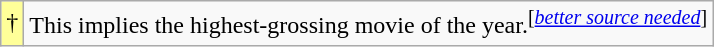<table class="wikitable">
<tr>
<td style="background-color:#FFFF99">†</td>
<td>This implies the highest-grossing movie of the year.<sup>[<em><a href='#'>better source needed</a></em>]</sup></td>
</tr>
</table>
